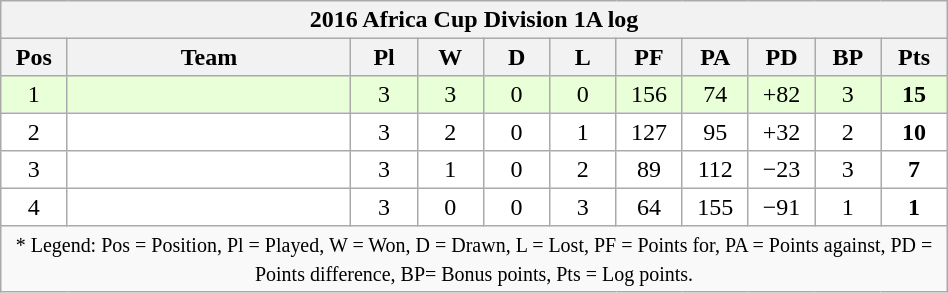<table class="wikitable" style="text-align:center; line-height:110%; font-size:100%; width:50%;">
<tr>
<th colspan="100%" cellpadding="0" cellspacing="0"><strong>2016 Africa Cup Division 1A log</strong></th>
</tr>
<tr>
<th style="width:7%;">Pos</th>
<th style="width:30%;">Team</th>
<th style="width:7%;">Pl</th>
<th style="width:7%;">W</th>
<th style="width:7%;">D</th>
<th style="width:7%;">L</th>
<th style="width:7%;">PF</th>
<th style="width:7%;">PA</th>
<th style="width:7%;">PD</th>
<th style="width:7%;">BP</th>
<th style="width:7%;">Pts<br></th>
</tr>
<tr bgcolor=#E8FFD8>
<td>1</td>
<td align=left></td>
<td>3</td>
<td>3</td>
<td>0</td>
<td>0</td>
<td>156</td>
<td>74</td>
<td>+82</td>
<td>3</td>
<td><strong>15</strong></td>
</tr>
<tr bgcolor=#FFFFFF>
<td>2</td>
<td align=left></td>
<td>3</td>
<td>2</td>
<td>0</td>
<td>1</td>
<td>127</td>
<td>95</td>
<td>+32</td>
<td>2</td>
<td><strong>10</strong></td>
</tr>
<tr bgcolor=#FFFFFF>
<td>3</td>
<td align=left></td>
<td>3</td>
<td>1</td>
<td>0</td>
<td>2</td>
<td>89</td>
<td>112</td>
<td>−23</td>
<td>3</td>
<td><strong>7</strong></td>
</tr>
<tr bgcolor=#FFFFFF>
<td>4</td>
<td align=left></td>
<td>3</td>
<td>0</td>
<td>0</td>
<td>3</td>
<td>64</td>
<td>155</td>
<td>−91</td>
<td>1</td>
<td><strong>1</strong></td>
</tr>
<tr>
<td colspan="100%" style="border:0px"><small>* Legend: Pos = Position, Pl = Played, W = Won, D = Drawn, L = Lost, PF = Points for, PA = Points against, PD = Points difference, BP= Bonus points, Pts = Log points.</small></td>
</tr>
</table>
